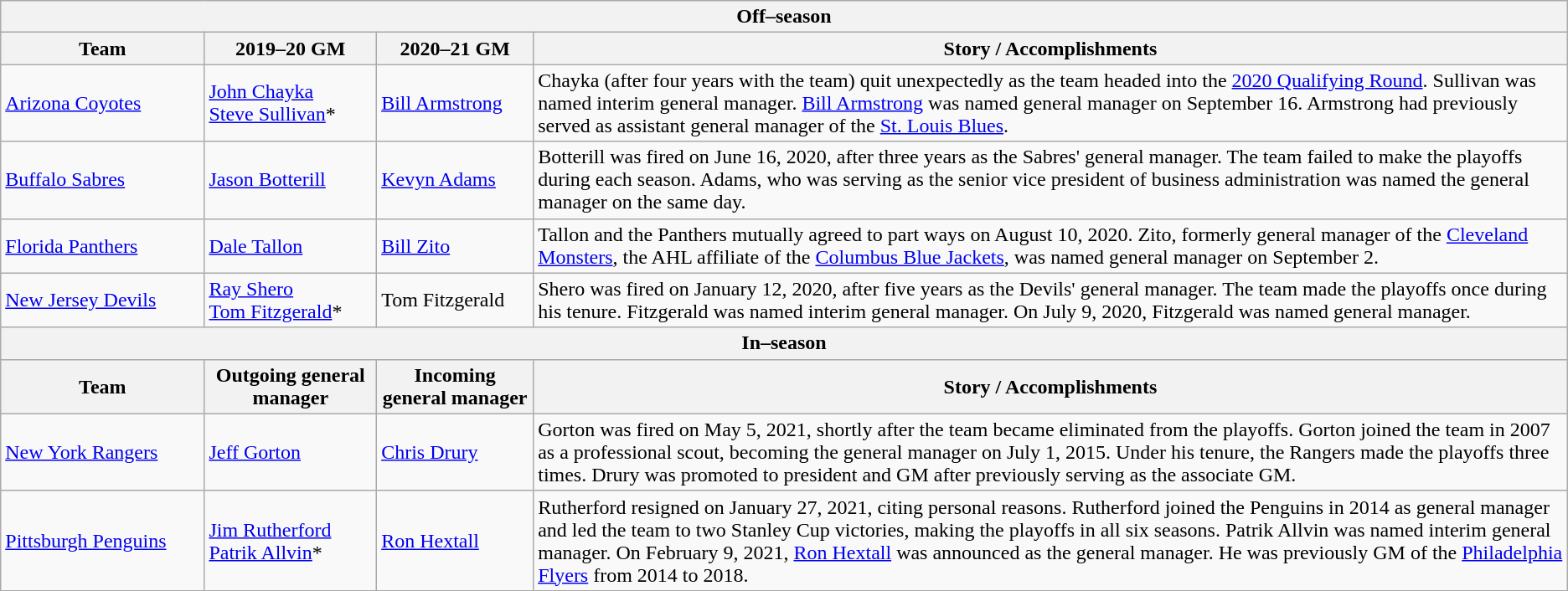<table class="wikitable">
<tr>
<th colspan="4">Off–season</th>
</tr>
<tr>
<th style="width:13%;">Team</th>
<th style="width:11%;">2019–20 GM</th>
<th style="width:10%;">2020–21 GM</th>
<th>Story / Accomplishments</th>
</tr>
<tr>
<td><a href='#'>Arizona Coyotes</a></td>
<td><a href='#'>John Chayka</a><br><a href='#'>Steve Sullivan</a>*</td>
<td><a href='#'>Bill Armstrong</a></td>
<td>Chayka (after four years with the team) quit unexpectedly as the team headed into the <a href='#'>2020 Qualifying Round</a>. Sullivan was named interim general manager. <a href='#'>Bill Armstrong</a> was named general manager on September 16. Armstrong had previously served as assistant general manager of the <a href='#'>St. Louis Blues</a>.</td>
</tr>
<tr>
<td><a href='#'>Buffalo Sabres</a></td>
<td><a href='#'>Jason Botterill</a></td>
<td><a href='#'>Kevyn Adams</a></td>
<td>Botterill was fired on June 16, 2020, after three years as the Sabres' general manager. The team failed to make the playoffs during each season. Adams, who was serving as the senior vice president of business administration was named the general manager on the same day.</td>
</tr>
<tr>
<td><a href='#'>Florida Panthers</a></td>
<td><a href='#'>Dale Tallon</a></td>
<td><a href='#'>Bill Zito</a></td>
<td>Tallon and the Panthers mutually agreed to part ways on August 10, 2020. Zito, formerly general manager of the <a href='#'>Cleveland Monsters</a>, the AHL affiliate of the <a href='#'>Columbus Blue Jackets</a>, was named general manager on September 2.</td>
</tr>
<tr>
<td><a href='#'>New Jersey Devils</a></td>
<td><a href='#'>Ray Shero</a><br><a href='#'>Tom Fitzgerald</a>*</td>
<td>Tom Fitzgerald</td>
<td>Shero was fired on January 12, 2020, after five years as the Devils' general manager. The team made the playoffs once during his tenure. Fitzgerald was named interim general manager. On July 9, 2020, Fitzgerald was named general manager.</td>
</tr>
<tr>
<th colspan="4">In–season</th>
</tr>
<tr>
<th style="width:13%;">Team</th>
<th style="width:11%;">Outgoing general manager</th>
<th style="width:10%;">Incoming general manager</th>
<th>Story / Accomplishments</th>
</tr>
<tr>
<td><a href='#'>New York Rangers</a></td>
<td><a href='#'>Jeff Gorton</a></td>
<td><a href='#'>Chris Drury</a></td>
<td>Gorton was fired on May 5, 2021, shortly after the team became eliminated from the playoffs. Gorton joined the team in 2007 as a professional scout, becoming the general manager on July 1, 2015. Under his tenure, the Rangers made the playoffs three times. Drury was promoted to president and GM after previously serving as the associate GM.</td>
</tr>
<tr>
<td><a href='#'>Pittsburgh Penguins</a></td>
<td><a href='#'>Jim Rutherford</a><br><a href='#'>Patrik Allvin</a>*</td>
<td><a href='#'>Ron Hextall</a></td>
<td>Rutherford resigned on January 27, 2021, citing personal reasons. Rutherford joined the Penguins in 2014 as general manager and led the team to two Stanley Cup victories, making the playoffs in all six seasons. Patrik Allvin was named interim general manager. On February 9, 2021, <a href='#'>Ron Hextall</a> was announced as the general manager. He was previously GM of the <a href='#'>Philadelphia Flyers</a> from 2014 to 2018.</td>
</tr>
</table>
